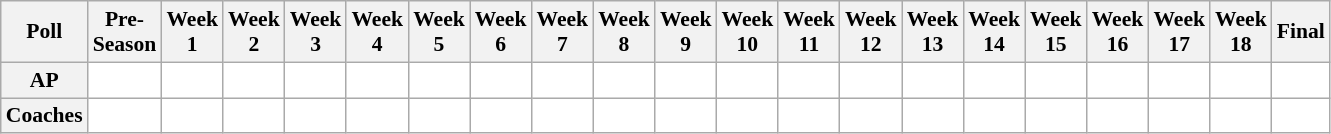<table class="wikitable" style="white-space:nowrap;font-size:90%">
<tr>
<th>Poll</th>
<th>Pre-<br>Season</th>
<th>Week<br>1</th>
<th>Week<br>2</th>
<th>Week<br>3</th>
<th>Week<br>4</th>
<th>Week<br>5</th>
<th>Week<br>6</th>
<th>Week<br>7</th>
<th>Week<br>8</th>
<th>Week<br>9</th>
<th>Week<br>10</th>
<th>Week<br>11</th>
<th>Week<br>12</th>
<th>Week<br>13</th>
<th>Week<br>14</th>
<th>Week<br>15</th>
<th>Week<br>16</th>
<th>Week<br>17</th>
<th>Week<br>18</th>
<th>Final</th>
</tr>
<tr style="text-align:center;">
<th>AP</th>
<td style="background:#FFF;"></td>
<td style="background:#FFF;"></td>
<td style="background:#FFF;"></td>
<td style="background:#FFF;"></td>
<td style="background:#FFF;"></td>
<td style="background:#FFF;"></td>
<td style="background:#FFF;"></td>
<td style="background:#FFF;"></td>
<td style="background:#FFF;"></td>
<td style="background:#FFF;"></td>
<td style="background:#FFF;"></td>
<td style="background:#FFF;"></td>
<td style="background:#FFF;"></td>
<td style="background:#FFF;"></td>
<td style="background:#FFF;"></td>
<td style="background:#FFF;"></td>
<td style="background:#FFF;"></td>
<td style="background:#FFF;"></td>
<td style="background:#FFF;"></td>
<td style="background:#FFF;"></td>
</tr>
<tr style="text-align:center;">
<th>Coaches</th>
<td style="background:#FFF;"></td>
<td style="background:#FFF;"></td>
<td style="background:#FFF;"></td>
<td style="background:#FFF;"></td>
<td style="background:#FFF;"></td>
<td style="background:#FFF;"></td>
<td style="background:#FFF;"></td>
<td style="background:#FFF;"></td>
<td style="background:#FFF;"></td>
<td style="background:#FFF;"></td>
<td style="background:#FFF;"></td>
<td style="background:#FFF;"></td>
<td style="background:#FFF;"></td>
<td style="background:#FFF;"></td>
<td style="background:#FFF;"></td>
<td style="background:#FFF;"></td>
<td style="background:#FFF;"></td>
<td style="background:#FFF;"></td>
<td style="background:#FFF;"></td>
<td style="background:#FFF;"></td>
</tr>
</table>
